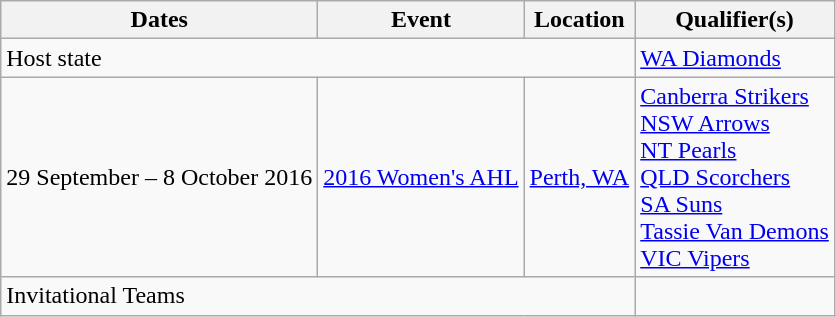<table class=wikitable>
<tr>
<th>Dates</th>
<th>Event</th>
<th>Location</th>
<th>Qualifier(s)</th>
</tr>
<tr>
<td colspan=3>Host state</td>
<td> <a href='#'>WA Diamonds</a></td>
</tr>
<tr>
<td>29 September – 8 October 2016</td>
<td><a href='#'>2016 Women's AHL</a></td>
<td> <a href='#'>Perth, WA</a></td>
<td> <a href='#'>Canberra Strikers</a><br> <a href='#'>NSW Arrows</a><br> <a href='#'>NT Pearls</a><br> <a href='#'>QLD Scorchers</a><br> <a href='#'>SA Suns</a><br> <a href='#'>Tassie Van Demons</a><br> <a href='#'>VIC Vipers</a></td>
</tr>
<tr>
<td colspan=3>Invitational Teams</td>
<td><br></td>
</tr>
</table>
